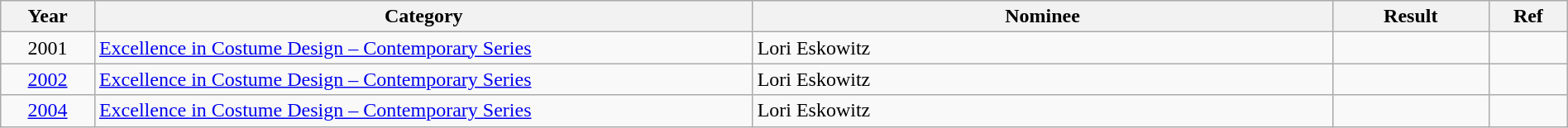<table class="wikitable" style="width:100%;">
<tr>
<th style="width:6%;">Year</th>
<th style="width:42%;">Category</th>
<th style="width:37%;">Nominee</th>
<th style="width:10%;">Result</th>
<th style="width:5%;">Ref</th>
</tr>
<tr>
<td style="text-align:center;">2001</td>
<td><a href='#'>Excellence in Costume Design – Contemporary Series</a></td>
<td>Lori Eskowitz</td>
<td></td>
<td style="text-align:center;"></td>
</tr>
<tr>
<td style="text-align:center;"><a href='#'>2002</a></td>
<td><a href='#'>Excellence in Costume Design – Contemporary Series</a></td>
<td>Lori Eskowitz</td>
<td></td>
<td style="text-align:center;"></td>
</tr>
<tr>
<td style="text-align:center;"><a href='#'>2004</a></td>
<td><a href='#'>Excellence in Costume Design – Contemporary Series</a></td>
<td>Lori Eskowitz</td>
<td></td>
<td style="text-align:center;"></td>
</tr>
</table>
